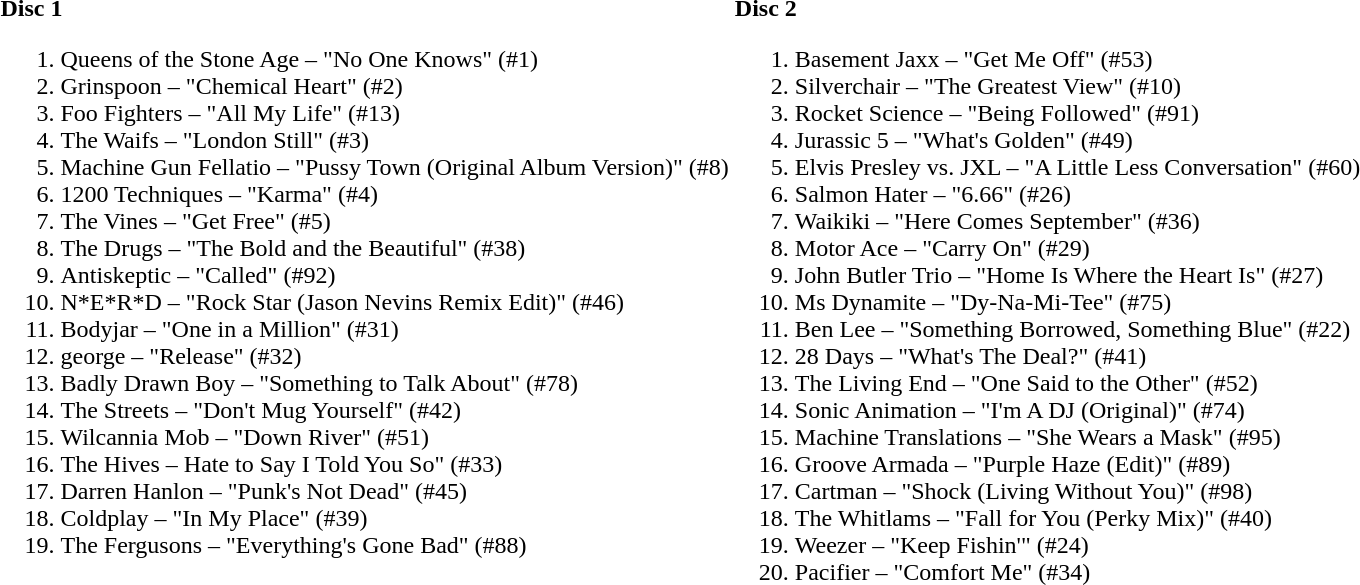<table>
<tr valign=top>
<td><strong>Disc 1</strong><br><ol><li>Queens of the Stone Age – "No One Knows" (#1)</li><li>Grinspoon – "Chemical Heart" (#2)</li><li>Foo Fighters – "All My Life" (#13)</li><li>The Waifs – "London Still" (#3)</li><li>Machine Gun Fellatio – "Pussy Town (Original Album Version)" (#8)</li><li>1200 Techniques – "Karma" (#4)</li><li>The Vines – "Get Free" (#5)</li><li>The Drugs – "The Bold and the Beautiful" (#38)</li><li>Antiskeptic – "Called" (#92)</li><li>N*E*R*D – "Rock Star (Jason Nevins Remix Edit)" (#46)</li><li>Bodyjar – "One in a Million" (#31)</li><li>george – "Release" (#32)</li><li>Badly Drawn Boy – "Something to Talk About" (#78)</li><li>The Streets – "Don't Mug Yourself" (#42)</li><li>Wilcannia Mob – "Down River" (#51)</li><li>The Hives – Hate to Say I Told You So" (#33)</li><li>Darren Hanlon – "Punk's Not Dead" (#45)</li><li>Coldplay – "In My Place" (#39)</li><li>The Fergusons – "Everything's Gone Bad" (#88)</li></ol></td>
<td><strong>Disc 2</strong><br><ol><li>Basement Jaxx – "Get Me Off" (#53)</li><li>Silverchair – "The Greatest View" (#10)</li><li>Rocket Science – "Being Followed" (#91)</li><li>Jurassic 5 – "What's Golden" (#49)</li><li>Elvis Presley vs. JXL – "A Little Less Conversation" (#60)</li><li>Salmon Hater – "6.66" (#26)</li><li>Waikiki – "Here Comes September" (#36)</li><li>Motor Ace – "Carry On" (#29)</li><li>John Butler Trio – "Home Is Where the Heart Is" (#27)</li><li>Ms Dynamite – "Dy-Na-Mi-Tee" (#75)</li><li>Ben Lee – "Something Borrowed, Something Blue" (#22)</li><li>28 Days – "What's The Deal?" (#41)</li><li>The Living End – "One Said to the Other" (#52)</li><li>Sonic Animation – "I'm A DJ (Original)" (#74)</li><li>Machine Translations – "She Wears a Mask" (#95)</li><li>Groove Armada – "Purple Haze (Edit)" (#89)</li><li>Cartman – "Shock (Living Without You)" (#98)</li><li>The Whitlams – "Fall for You (Perky Mix)" (#40)</li><li>Weezer – "Keep Fishin'" (#24)</li><li>Pacifier – "Comfort Me" (#34)</li></ol></td>
</tr>
</table>
